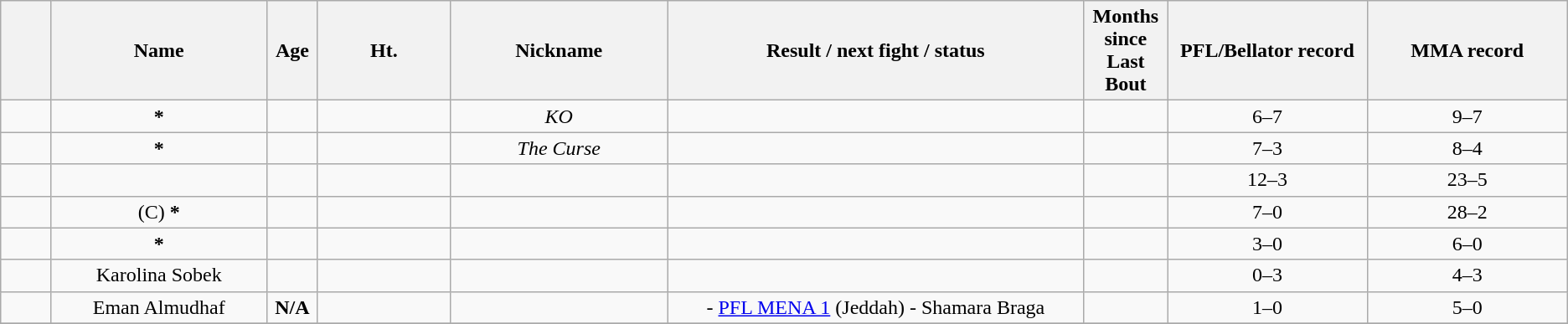<table class="wikitable sortable" style="text-align:center">
<tr>
<th width=3%></th>
<th width=13%>Name</th>
<th width=3%>Age</th>
<th width=8%>Ht.</th>
<th width=13%>Nickname</th>
<th width=25%>Result / next fight / status</th>
<th width=5%>Months since Last Bout</th>
<th width="12%">PFL/Bellator record</th>
<th width="12%">MMA record</th>
</tr>
<tr>
<td></td>
<td> <strong>*</strong></td>
<td></td>
<td></td>
<td><em>KO</em></td>
<td></td>
<td></td>
<td>6–7</td>
<td>9–7</td>
</tr>
<tr>
<td></td>
<td> <strong>*</strong></td>
<td></td>
<td></td>
<td><em>The Curse</em></td>
<td></td>
<td></td>
<td>7–3</td>
<td>8–4</td>
</tr>
<tr>
<td></td>
<td></td>
<td></td>
<td></td>
<td></td>
<td></td>
<td></td>
<td>12–3</td>
<td>23–5</td>
</tr>
<tr>
<td></td>
<td> (C) <strong>*</strong></td>
<td></td>
<td></td>
<td></td>
<td></td>
<td></td>
<td>7–0</td>
<td>28–2</td>
</tr>
<tr>
<td></td>
<td> <strong>*</strong></td>
<td></td>
<td></td>
<td></td>
<td></td>
<td></td>
<td>3–0</td>
<td>6–0</td>
</tr>
<tr>
<td></td>
<td>Karolina Sobek</td>
<td></td>
<td></td>
<td></td>
<td></td>
<td></td>
<td>0–3</td>
<td>4–3</td>
</tr>
<tr>
<td></td>
<td>Eman Almudhaf</td>
<td><strong>N/A</strong></td>
<td></td>
<td></td>
<td> - <a href='#'>PFL MENA 1</a> (Jeddah) - Shamara Braga</td>
<td></td>
<td>1–0</td>
<td>5–0</td>
</tr>
<tr>
</tr>
</table>
